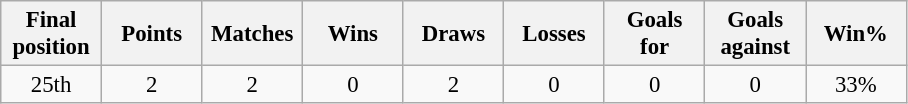<table class="wikitable" style="font-size: 95%; text-align: center;">
<tr>
<th width=60>Final position</th>
<th width=60>Points</th>
<th width=60>Matches</th>
<th width=60>Wins</th>
<th width=60>Draws</th>
<th width=60>Losses</th>
<th width=60>Goals for</th>
<th width=60>Goals against</th>
<th width=60>Win%</th>
</tr>
<tr>
<td>25th</td>
<td>2</td>
<td>2</td>
<td>0</td>
<td>2</td>
<td>0</td>
<td>0</td>
<td>0</td>
<td>33%</td>
</tr>
</table>
